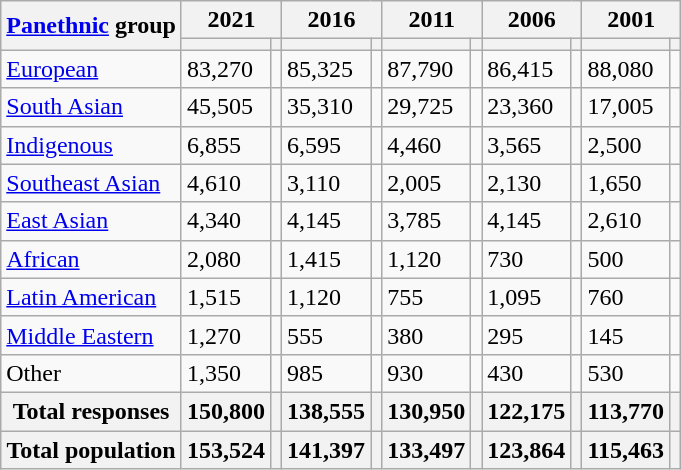<table class="wikitable collapsible sortable">
<tr>
<th rowspan="2"><a href='#'>Panethnic</a> group</th>
<th colspan="2">2021</th>
<th colspan="2">2016</th>
<th colspan="2">2011</th>
<th colspan="2">2006</th>
<th colspan="2">2001</th>
</tr>
<tr>
<th><a href='#'></a></th>
<th></th>
<th></th>
<th></th>
<th></th>
<th></th>
<th></th>
<th></th>
<th></th>
<th></th>
</tr>
<tr>
<td><a href='#'>European</a></td>
<td>83,270</td>
<td></td>
<td>85,325</td>
<td></td>
<td>87,790</td>
<td></td>
<td>86,415</td>
<td></td>
<td>88,080</td>
<td></td>
</tr>
<tr>
<td><a href='#'>South Asian</a></td>
<td>45,505</td>
<td></td>
<td>35,310</td>
<td></td>
<td>29,725</td>
<td></td>
<td>23,360</td>
<td></td>
<td>17,005</td>
<td></td>
</tr>
<tr>
<td><a href='#'>Indigenous</a></td>
<td>6,855</td>
<td></td>
<td>6,595</td>
<td></td>
<td>4,460</td>
<td></td>
<td>3,565</td>
<td></td>
<td>2,500</td>
<td></td>
</tr>
<tr>
<td><a href='#'>Southeast Asian</a></td>
<td>4,610</td>
<td></td>
<td>3,110</td>
<td></td>
<td>2,005</td>
<td></td>
<td>2,130</td>
<td></td>
<td>1,650</td>
<td></td>
</tr>
<tr>
<td><a href='#'>East Asian</a></td>
<td>4,340</td>
<td></td>
<td>4,145</td>
<td></td>
<td>3,785</td>
<td></td>
<td>4,145</td>
<td></td>
<td>2,610</td>
<td></td>
</tr>
<tr>
<td><a href='#'>African</a></td>
<td>2,080</td>
<td></td>
<td>1,415</td>
<td></td>
<td>1,120</td>
<td></td>
<td>730</td>
<td></td>
<td>500</td>
<td></td>
</tr>
<tr>
<td><a href='#'>Latin American</a></td>
<td>1,515</td>
<td></td>
<td>1,120</td>
<td></td>
<td>755</td>
<td></td>
<td>1,095</td>
<td></td>
<td>760</td>
<td></td>
</tr>
<tr>
<td><a href='#'>Middle Eastern</a></td>
<td>1,270</td>
<td></td>
<td>555</td>
<td></td>
<td>380</td>
<td></td>
<td>295</td>
<td></td>
<td>145</td>
<td></td>
</tr>
<tr>
<td>Other</td>
<td>1,350</td>
<td></td>
<td>985</td>
<td></td>
<td>930</td>
<td></td>
<td>430</td>
<td></td>
<td>530</td>
<td></td>
</tr>
<tr>
<th>Total responses</th>
<th>150,800</th>
<th></th>
<th>138,555</th>
<th></th>
<th>130,950</th>
<th></th>
<th>122,175</th>
<th></th>
<th>113,770</th>
<th></th>
</tr>
<tr>
<th>Total population</th>
<th>153,524</th>
<th></th>
<th>141,397</th>
<th></th>
<th>133,497</th>
<th></th>
<th>123,864</th>
<th></th>
<th>115,463</th>
<th></th>
</tr>
</table>
